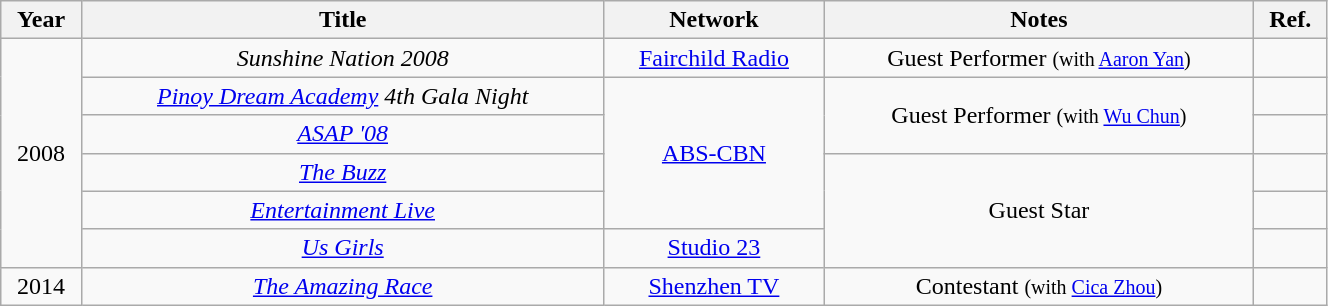<table class="wikitable" style="text-align:center" width=70%>
<tr>
<th>Year</th>
<th>Title</th>
<th>Network</th>
<th>Notes</th>
<th>Ref.</th>
</tr>
<tr>
<td rowspan=6>2008</td>
<td><em>Sunshine Nation 2008</em></td>
<td><a href='#'>Fairchild Radio</a></td>
<td>Guest Performer <small>(with <a href='#'>Aaron Yan</a>)</small></td>
<td></td>
</tr>
<tr>
<td><em><a href='#'>Pinoy Dream Academy</a> 4th Gala Night</em></td>
<td rowspan=4> <a href='#'>ABS-CBN</a></td>
<td rowspan=2>Guest Performer <small>(with <a href='#'>Wu Chun</a>)</small></td>
<td></td>
</tr>
<tr>
<td><em><a href='#'>ASAP '08</a></em></td>
<td></td>
</tr>
<tr>
<td><em><a href='#'>The Buzz</a></em></td>
<td rowspan=3>Guest Star</td>
<td></td>
</tr>
<tr>
<td><em><a href='#'>Entertainment Live</a></em></td>
<td></td>
</tr>
<tr>
<td><em><a href='#'>Us Girls</a></em></td>
<td> <a href='#'>Studio 23</a></td>
<td></td>
</tr>
<tr>
<td>2014</td>
<td><em><a href='#'>The Amazing Race</a></em></td>
<td><a href='#'>Shenzhen TV</a></td>
<td>Contestant <small>(with <a href='#'>Cica Zhou</a>)</small></td>
<td></td>
</tr>
</table>
